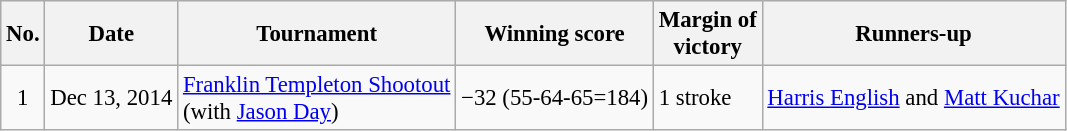<table class="wikitable" style="font-size:95%;">
<tr>
<th>No.</th>
<th>Date</th>
<th>Tournament</th>
<th>Winning score</th>
<th>Margin of<br>victory</th>
<th>Runners-up</th>
</tr>
<tr>
<td align=center>1</td>
<td>Dec 13, 2014</td>
<td><a href='#'>Franklin Templeton Shootout</a><br>(with  <a href='#'>Jason Day</a>)</td>
<td>−32 (55-64-65=184)</td>
<td>1 stroke</td>
<td> <a href='#'>Harris English</a> and  <a href='#'>Matt Kuchar</a></td>
</tr>
</table>
